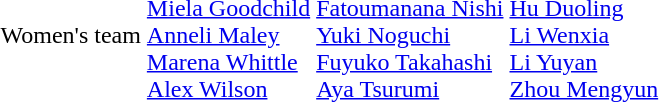<table>
<tr>
<td>Women's team</td>
<td><br><a href='#'>Miela Goodchild</a><br><a href='#'>Anneli Maley</a><br><a href='#'>Marena Whittle</a><br><a href='#'>Alex Wilson</a></td>
<td><br><a href='#'>Fatoumanana Nishi</a><br><a href='#'>Yuki Noguchi</a><br><a href='#'>Fuyuko Takahashi</a><br><a href='#'>Aya Tsurumi</a></td>
<td><br><a href='#'>Hu Duoling</a><br><a href='#'>Li Wenxia</a><br><a href='#'>Li Yuyan</a><br><a href='#'>Zhou Mengyun</a></td>
</tr>
</table>
